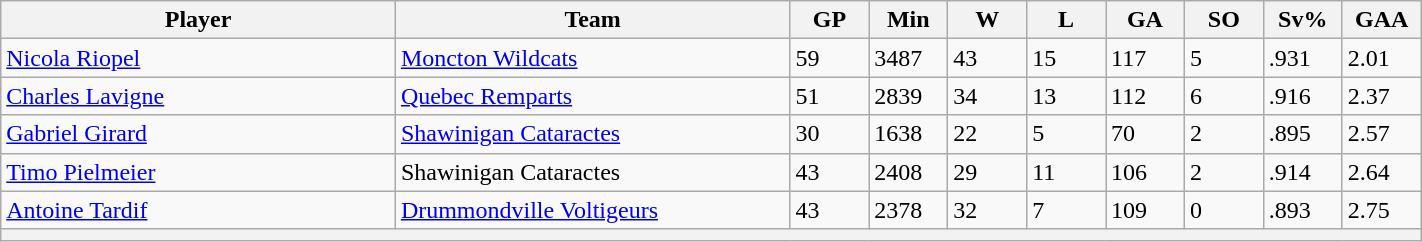<table class="wikitable" style="width: 75%">
<tr>
<th width=25%>Player</th>
<th width=25%>Team</th>
<th width=5%>GP</th>
<th width=5%>Min</th>
<th width=5%>W</th>
<th width=5%>L</th>
<th width=5%>GA</th>
<th width=5%>SO</th>
<th width=5%>Sv%</th>
<th width=5%>GAA</th>
</tr>
<tr>
<td><a href='#'>Nicola Riopel</a></td>
<td><a href='#'>Moncton Wildcats</a></td>
<td>59</td>
<td>3487</td>
<td>43</td>
<td>15</td>
<td>117</td>
<td>5</td>
<td>.931</td>
<td>2.01</td>
</tr>
<tr>
<td><a href='#'>Charles Lavigne</a></td>
<td><a href='#'>Quebec Remparts</a></td>
<td>51</td>
<td>2839</td>
<td>34</td>
<td>13</td>
<td>112</td>
<td>6</td>
<td>.916</td>
<td>2.37</td>
</tr>
<tr>
<td><a href='#'>Gabriel Girard</a></td>
<td><a href='#'>Shawinigan Cataractes</a></td>
<td>30</td>
<td>1638</td>
<td>22</td>
<td>5</td>
<td>70</td>
<td>2</td>
<td>.895</td>
<td>2.57</td>
</tr>
<tr>
<td><a href='#'>Timo Pielmeier</a></td>
<td>Shawinigan Cataractes</td>
<td>43</td>
<td>2408</td>
<td>29</td>
<td>11</td>
<td>106</td>
<td>2</td>
<td>.914</td>
<td>2.64</td>
</tr>
<tr>
<td><a href='#'>Antoine Tardif</a></td>
<td><a href='#'>Drummondville Voltigeurs</a></td>
<td>43</td>
<td>2378</td>
<td>32</td>
<td>7</td>
<td>109</td>
<td>0</td>
<td>.893</td>
<td>2.75</td>
</tr>
<tr>
<td colspan=12 bgcolor=#F2F2F2 align=center></td>
</tr>
</table>
